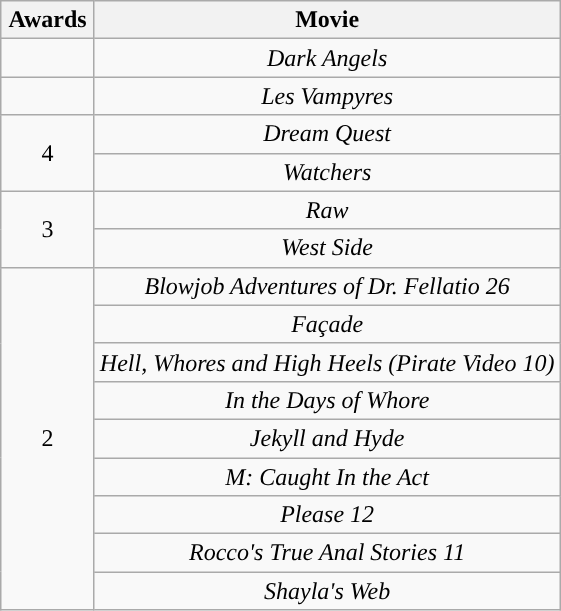<table class="wikitable" style="text-align:center;">
<tr>
<th scope="col" width="55">Awards</th>
<th scope="col" align="center">Movie</th>
</tr>
<tr>
<td></td>
<td><em>Dark Angels</em></td>
</tr>
<tr>
<td></td>
<td><em>Les Vampyres</em></td>
</tr>
<tr>
<td rowspan=2 style="text-align:center">4</td>
<td><em>Dream Quest</em></td>
</tr>
<tr>
<td><em>Watchers</em></td>
</tr>
<tr>
<td rowspan=2 style="text-align:center">3</td>
<td><em>Raw</em></td>
</tr>
<tr>
<td><em>West Side</em></td>
</tr>
<tr>
<td rowspan=9 style="text-align:center">2</td>
<td><em>Blowjob Adventures of Dr. Fellatio 26</em></td>
</tr>
<tr>
<td><em>Façade</em></td>
</tr>
<tr>
<td><em>Hell, Whores and High Heels (Pirate Video 10)</em></td>
</tr>
<tr>
<td><em>In the Days of Whore</em></td>
</tr>
<tr>
<td><em>Jekyll and Hyde</em></td>
</tr>
<tr>
<td><em>M: Caught In the Act</em></td>
</tr>
<tr>
<td><em>Please 12</em></td>
</tr>
<tr>
<td><em>Rocco's True Anal Stories 11</em></td>
</tr>
<tr>
<td><em>Shayla's Web</em></td>
</tr>
</table>
